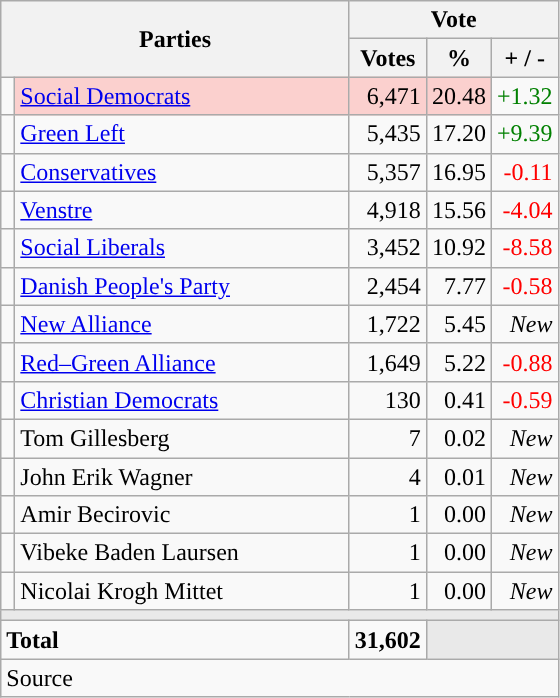<table class="wikitable" style="text-align:right;">
<tr>
<th style="text-align:centre;" rowspan="2" colspan="2" width="225">Parties</th>
<th colspan="3">Vote</th>
</tr>
<tr>
<th width="15">Votes</th>
<th width="15">%</th>
<th width="15">+ / -</th>
</tr>
<tr>
<td width="2" style="color:inherit;background:"></td>
<td bgcolor=#fbd0ce  align="left"><a href='#'>Social Democrats</a></td>
<td bgcolor=#fbd0ce>6,471</td>
<td bgcolor=#fbd0ce>20.48</td>
<td style=color:green;>+1.32</td>
</tr>
<tr>
<td width="2" style="color:inherit;background:"></td>
<td align="left"><a href='#'>Green Left</a></td>
<td>5,435</td>
<td>17.20</td>
<td style=color:green;>+9.39</td>
</tr>
<tr>
<td width="2" style="color:inherit;background:"></td>
<td align="left"><a href='#'>Conservatives</a></td>
<td>5,357</td>
<td>16.95</td>
<td style=color:red;>-0.11</td>
</tr>
<tr>
<td width="2" style="color:inherit;background:"></td>
<td align="left"><a href='#'>Venstre</a></td>
<td>4,918</td>
<td>15.56</td>
<td style=color:red;>-4.04</td>
</tr>
<tr>
<td width="2" style="color:inherit;background:"></td>
<td align="left"><a href='#'>Social Liberals</a></td>
<td>3,452</td>
<td>10.92</td>
<td style=color:red;>-8.58</td>
</tr>
<tr>
<td width="2" style="color:inherit;background:"></td>
<td align="left"><a href='#'>Danish People's Party</a></td>
<td>2,454</td>
<td>7.77</td>
<td style=color:red;>-0.58</td>
</tr>
<tr>
<td width="2" style="color:inherit;background:"></td>
<td align="left"><a href='#'>New Alliance</a></td>
<td>1,722</td>
<td>5.45</td>
<td><em>New</em></td>
</tr>
<tr>
<td width="2" style="color:inherit;background:"></td>
<td align="left"><a href='#'>Red–Green Alliance</a></td>
<td>1,649</td>
<td>5.22</td>
<td style=color:red;>-0.88</td>
</tr>
<tr>
<td width="2" style="color:inherit;background:"></td>
<td align="left"><a href='#'>Christian Democrats</a></td>
<td>130</td>
<td>0.41</td>
<td style=color:red;>-0.59</td>
</tr>
<tr>
<td width="2" style="color:inherit;background:"></td>
<td align="left">Tom Gillesberg</td>
<td>7</td>
<td>0.02</td>
<td><em>New</em></td>
</tr>
<tr>
<td width="2" style="color:inherit;background:"></td>
<td align="left">John Erik Wagner</td>
<td>4</td>
<td>0.01</td>
<td><em>New</em></td>
</tr>
<tr>
<td width="2" style="color:inherit;background:"></td>
<td align="left">Amir Becirovic</td>
<td>1</td>
<td>0.00</td>
<td><em>New</em></td>
</tr>
<tr>
<td width="2" style="color:inherit;background:"></td>
<td align="left">Vibeke Baden Laursen</td>
<td>1</td>
<td>0.00</td>
<td><em>New</em></td>
</tr>
<tr>
<td width="2" style="color:inherit;background:"></td>
<td align="left">Nicolai Krogh Mittet</td>
<td>1</td>
<td>0.00</td>
<td><em>New</em></td>
</tr>
<tr>
<td colspan="7" bgcolor="#E9E9E9"></td>
</tr>
<tr>
<td align="left" colspan="2"><strong>Total</strong></td>
<td><strong>31,602</strong></td>
<td bgcolor="#E9E9E9" colspan="2"></td>
</tr>
<tr>
<td align="left" colspan="6">Source</td>
</tr>
</table>
